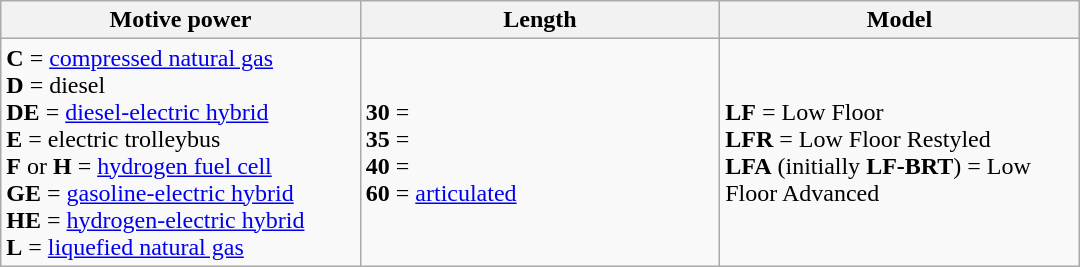<table class="wikitable" style="margin:1em auto; width:45em;">
<tr>
<th width=33%>Motive power</th>
<th width=33%>Length</th>
<th width=33%>Model</th>
</tr>
<tr>
<td><strong>C</strong> = <a href='#'>compressed natural gas</a><br><strong>D</strong> = diesel<br><strong>DE</strong> = <a href='#'>diesel-electric hybrid</a><br><strong>E</strong> = electric trolleybus<br><strong>F</strong> or <strong>H</strong> = <a href='#'>hydrogen fuel cell</a><br><strong>GE</strong> = <a href='#'>gasoline-electric hybrid</a><br><strong>HE</strong> = <a href='#'>hydrogen-electric hybrid</a><br><strong>L</strong> = <a href='#'>liquefied natural gas</a></td>
<td><strong>30</strong> = <br><strong>35</strong> = <br><strong>40</strong> = <br><strong>60</strong> =  <a href='#'>articulated</a></td>
<td><strong>LF</strong> = Low Floor<br><strong>LFR</strong> = Low Floor Restyled<br><strong>LFA</strong> (initially <strong>LF-BRT</strong>) = Low Floor Advanced</td>
</tr>
</table>
